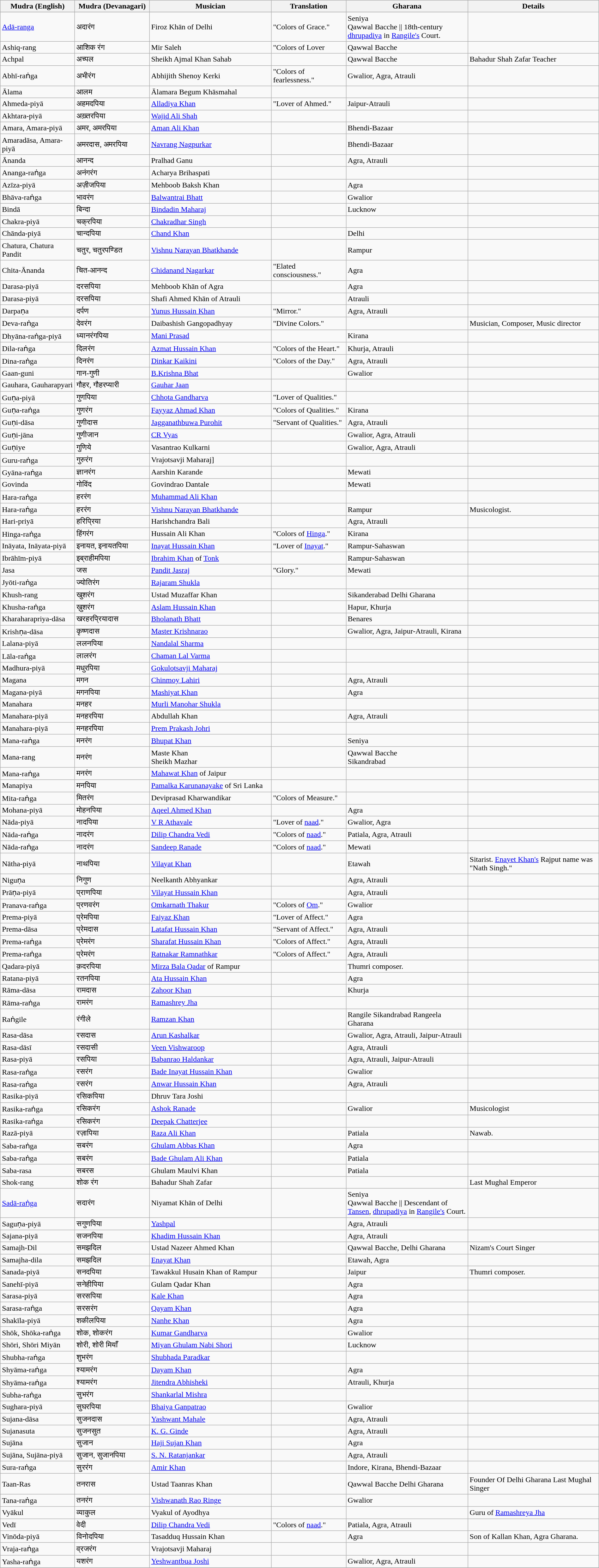<table class="wikitable sortable" style="width:100%;">
<tr>
<th style="width:150px;">Mudra (English)</th>
<th style="width:150px;">Mudra (Devanagari)</th>
<th style="width:250px;">Musician</th>
<th style="width:150px;">Translation</th>
<th style="width:250px;">Gharana</th>
<th>Details</th>
</tr>
<tr>
</tr>
<tr>
<td><a href='#'>Adā-ranga</a></td>
<td>अदारंग</td>
<td>Firoz Khān of Delhi</td>
<td>"Colors of Grace."</td>
<td>Seniya<br>Qawwal Bacche || 18th-century <a href='#'>dhrupadiya</a> in <a href='#'>Rangile's</a> Court.</td>
</tr>
<tr>
<td>Ashiq-rang</td>
<td>आशिक रंग</td>
<td>Mir Saleh</td>
<td>"Colors of Lover</td>
<td>Qawwal Bacche</td>
<td></td>
</tr>
<tr>
<td>Achpal</td>
<td>अच्पल</td>
<td>Sheikh Ajmal Khan Sahab</td>
<td></td>
<td>Qawwal Bacche</td>
<td>Bahadur Shah Zafar Teacher</td>
</tr>
<tr>
<td>Abhī-raṅga</td>
<td>अभीरंग</td>
<td>Abhijith Shenoy Kerki</td>
<td>"Colors of fearlessness."</td>
<td>Gwalior, Agra, Atrauli</td>
<td></td>
</tr>
<tr>
<td>Ālama</td>
<td>आलम</td>
<td>Ālamara Begum Khāsmahal</td>
<td></td>
<td></td>
<td></td>
</tr>
<tr>
<td>Ahmeda-piyā</td>
<td>अहमदपिया</td>
<td><a href='#'>Alladiya Khan</a></td>
<td>"Lover of Ahmed."</td>
<td>Jaipur-Atrauli</td>
<td></td>
</tr>
<tr>
<td>Akhtara-piyā</td>
<td>अख़्तरपिया</td>
<td><a href='#'>Wajid Ali Shah</a></td>
<td></td>
<td></td>
<td></td>
</tr>
<tr>
<td>Amara, Amara-piyā</td>
<td>अमर, अमरपिया</td>
<td><a href='#'>Aman Ali Khan</a></td>
<td></td>
<td>Bhendi-Bazaar</td>
<td></td>
</tr>
<tr>
<td>Amaradāsa, Amara-piyā</td>
<td>अमरदास, अमरपिया</td>
<td><a href='#'>Navrang Nagpurkar</a></td>
<td></td>
<td>Bhendi-Bazaar</td>
<td></td>
</tr>
<tr>
<td>Ānanda</td>
<td>आनन्द</td>
<td>Pralhad Ganu</td>
<td></td>
<td>Agra, Atrauli</td>
<td></td>
</tr>
<tr>
<td>Ananga-raṅga</td>
<td>अनंगरंग</td>
<td>Acharya Brihaspati</td>
<td></td>
<td></td>
<td></td>
</tr>
<tr>
<td>Azīza-piyā</td>
<td>अज़ीजपिया</td>
<td>Mehboob Baksh Khan</td>
<td></td>
<td>Agra</td>
<td></td>
</tr>
<tr>
<td>Bhāva-raṅga</td>
<td>भावरंग</td>
<td><a href='#'>Balwantrai Bhatt</a></td>
<td></td>
<td>Gwalior</td>
<td></td>
</tr>
<tr>
<td>Bindā</td>
<td>बिन्दा</td>
<td><a href='#'>Bindadin Maharaj</a></td>
<td></td>
<td>Lucknow</td>
<td></td>
</tr>
<tr>
<td>Chakra-piyā</td>
<td>चक्रपिया</td>
<td><a href='#'>Chakradhar Singh</a></td>
<td></td>
<td></td>
<td></td>
</tr>
<tr>
<td>Chānda-piyā</td>
<td>चान्दपिया</td>
<td><a href='#'>Chand Khan</a></td>
<td></td>
<td>Delhi</td>
<td></td>
</tr>
<tr>
<td>Chatura, Chatura Pandit</td>
<td>चतुर, चतुरपण्डित</td>
<td><a href='#'>Vishnu Narayan Bhatkhande</a></td>
<td></td>
<td>Rampur</td>
<td></td>
</tr>
<tr>
<td>Chita-Ānanda</td>
<td>चित-आनन्द</td>
<td><a href='#'>Chidanand Nagarkar</a></td>
<td>"Elated consciousness."</td>
<td>Agra</td>
<td></td>
</tr>
<tr>
<td>Darasa-piyā</td>
<td>दरसपिया</td>
<td>Mehboob Khān of Agra</td>
<td></td>
<td>Agra</td>
<td></td>
</tr>
<tr>
<td>Darasa-piyā</td>
<td>दरसपिया</td>
<td>Shafi Ahmed Khān of Atrauli</td>
<td></td>
<td>Atrauli</td>
<td></td>
</tr>
<tr>
<td>Darpaṇa</td>
<td>दर्पण</td>
<td><a href='#'>Yunus Hussain Khan</a></td>
<td>"Mirror."</td>
<td>Agra, Atrauli</td>
<td></td>
</tr>
<tr>
<td>Deva-raṅga</td>
<td>देवरंग</td>
<td>Daibashish Gangopadhyay</td>
<td>"Divine Colors."</td>
<td></td>
<td>Musician, Composer, Music director</td>
</tr>
<tr>
<td>Dhyāna-raṅga-piyā</td>
<td>ध्यानरंगपिया</td>
<td><a href='#'>Mani Prasad</a></td>
<td></td>
<td>Kirana</td>
<td></td>
</tr>
<tr>
<td>Dila-raṅga</td>
<td>दिलरंग</td>
<td><a href='#'>Azmat Hussain Khan</a></td>
<td>"Colors of the Heart."</td>
<td>Khurja, Atrauli</td>
<td></td>
</tr>
<tr>
<td>Dina-raṅga</td>
<td>दिनरंग</td>
<td><a href='#'>Dinkar Kaikini</a></td>
<td>"Colors of the Day."</td>
<td>Agra, Atrauli</td>
<td></td>
</tr>
<tr>
<td>Gaan-guni</td>
<td>गान-गुणी</td>
<td><a href='#'>B.Krishna Bhat</a></td>
<td></td>
<td>Gwalior</td>
</tr>
<tr>
<td>Gauhara, Gauharapyari</td>
<td>गौहर, गौहरप्यारी</td>
<td><a href='#'>Gauhar Jaan</a></td>
<td></td>
<td></td>
<td></td>
</tr>
<tr>
<td>Guṇa-piyā</td>
<td>गुणपिया</td>
<td><a href='#'>Chhota Gandharva</a></td>
<td>"Lover of Qualities."</td>
<td></td>
<td></td>
</tr>
<tr>
<td>Guṇa-raṅga</td>
<td>गुणरंग</td>
<td><a href='#'>Fayyaz Ahmad Khan</a></td>
<td>"Colors of Qualities."</td>
<td>Kirana</td>
<td></td>
</tr>
<tr>
<td>Guṇi-dāsa</td>
<td>गुणीदास</td>
<td><a href='#'>Jagganathbuwa Purohit</a></td>
<td>"Servant of Qualities."</td>
<td>Agra, Atrauli</td>
<td></td>
</tr>
<tr>
<td>Guṇi-jāna</td>
<td>गुणीजान</td>
<td><a href='#'>CR Vyas</a></td>
<td></td>
<td>Gwalior, Agra, Atrauli</td>
<td></td>
</tr>
<tr>
<td>Guṇiye</td>
<td>गुणिये</td>
<td>Vasantrao Kulkarni</td>
<td></td>
<td>Gwalior, Agra, Atrauli</td>
<td></td>
</tr>
<tr>
<td>Guru-raṅga</td>
<td>गुरुरंग</td>
<td>Vrajotsavji Maharaj]</td>
<td></td>
<td></td>
<td></td>
</tr>
<tr>
<td>Gyāna-raṅga</td>
<td>ज्ञानरंग</td>
<td>Aarshin Karande</td>
<td></td>
<td>Mewati</td>
<td></td>
</tr>
<tr>
<td>Govinda</td>
<td>गोविंद</td>
<td>Govindrao Dantale</td>
<td></td>
<td>Mewati</td>
<td></td>
</tr>
<tr>
<td>Hara-raṅga</td>
<td>हररंग</td>
<td><a href='#'>Muhammad Ali Khan</a></td>
<td></td>
<td></td>
<td></td>
</tr>
<tr>
<td>Hara-raṅga</td>
<td>हररंग</td>
<td><a href='#'>Vishnu Narayan Bhatkhande</a></td>
<td></td>
<td>Rampur</td>
<td>Musicologist.</td>
</tr>
<tr>
<td>Hari-priyā</td>
<td>हरिप्रिया</td>
<td>Harishchandra Bali</td>
<td></td>
<td>Agra, Atrauli</td>
<td></td>
</tr>
<tr>
<td>Hinga-raṅga</td>
<td>हिंगरंग</td>
<td>Hussain Ali Khan</td>
<td>"Colors of <a href='#'>Hinga</a>."</td>
<td>Kirana</td>
<td></td>
</tr>
<tr>
<td>Ināyata, Ināyata-piyā</td>
<td>इनायत, इनायतपिया</td>
<td><a href='#'>Inayat Hussain Khan</a></td>
<td>"Lover of <a href='#'>Inayat</a>."</td>
<td>Rampur-Sahaswan</td>
<td></td>
</tr>
<tr>
<td>Ibrāhīm-piyā</td>
<td>इब्राहीमपिया</td>
<td><a href='#'>Ibrahim Khan</a> of <a href='#'>Tonk</a></td>
<td></td>
<td>Rampur-Sahaswan</td>
<td></td>
</tr>
<tr>
<td>Jasa</td>
<td>जस</td>
<td><a href='#'>Pandit Jasraj</a></td>
<td>"Glory."</td>
<td>Mewati</td>
<td></td>
</tr>
<tr>
<td>Jyōti-raṅga</td>
<td>ज्योतिरंग</td>
<td><a href='#'>Rajaram Shukla</a></td>
<td></td>
<td></td>
<td></td>
</tr>
<tr>
<td>Khush-rang</td>
<td>खुशरंग</td>
<td>Ustad Muzaffar Khan</td>
<td></td>
<td>Sikanderabad  Delhi Gharana</td>
<td></td>
</tr>
<tr>
<td>Khusha-raṅga</td>
<td>ख़ुशरंग</td>
<td><a href='#'>Aslam Hussain Khan</a></td>
<td></td>
<td>Hapur, Khurja</td>
<td></td>
</tr>
<tr>
<td>Kharaharapriya-dāsa</td>
<td>खरहरप्रियादास</td>
<td><a href='#'>Bholanath Bhatt</a></td>
<td></td>
<td>Benares</td>
<td></td>
</tr>
<tr>
<td>Krishṇa-dāsa</td>
<td>कृष्णदास</td>
<td><a href='#'>Master Krishnarao</a></td>
<td></td>
<td>Gwalior, Agra, Jaipur-Atrauli, Kirana</td>
<td></td>
</tr>
<tr>
<td>Lalana-piyā</td>
<td>ललनपिया</td>
<td><a href='#'>Nandalal Sharma</a></td>
<td></td>
<td></td>
<td></td>
</tr>
<tr>
<td>Lāla-raṅga</td>
<td>लालरंग</td>
<td><a href='#'>Chaman Lal Varma</a></td>
<td></td>
<td></td>
<td></td>
</tr>
<tr>
<td>Madhura-piyā</td>
<td>मधुरपिया</td>
<td><a href='#'>Gokulotsavji Maharaj</a></td>
<td></td>
<td></td>
<td></td>
</tr>
<tr>
<td>Magana</td>
<td>मगन</td>
<td><a href='#'>Chinmoy Lahiri</a></td>
<td></td>
<td>Agra, Atrauli</td>
<td></td>
</tr>
<tr>
<td>Magana-piyā</td>
<td>मगनपिया</td>
<td><a href='#'>Mashiyat Khan</a></td>
<td></td>
<td>Agra</td>
<td></td>
</tr>
<tr>
<td>Manahara</td>
<td>मनहर</td>
<td><a href='#'>Murli Manohar Shukla</a></td>
<td></td>
<td></td>
<td></td>
</tr>
<tr>
<td>Manahara-piyā</td>
<td>मनहरपिया</td>
<td>Abdullah Khan</td>
<td></td>
<td>Agra, Atrauli</td>
<td></td>
</tr>
<tr>
<td>Manahara-piyā</td>
<td>मनहरपिया</td>
<td><a href='#'>Prem Prakash Johri</a></td>
<td></td>
<td></td>
<td></td>
</tr>
<tr>
<td>Mana-raṅga</td>
<td>मनरंग</td>
<td><a href='#'>Bhupat Khan</a></td>
<td></td>
<td>Seniya</td>
<td></td>
</tr>
<tr>
<td>Mana-rang</td>
<td>मनरंग</td>
<td>Maste Khan<br>Sheikh Mazhar</td>
<td></td>
<td>Qawwal Bacche<br>Sikandrabad</td>
<td></td>
</tr>
<tr>
<td>Mana-raṅga</td>
<td>मनरंग</td>
<td><a href='#'>Mahawat Khan</a> of Jaipur</td>
<td></td>
<td></td>
<td></td>
</tr>
<tr>
<td>Manapiya</td>
<td>मनपिया</td>
<td><a href='#'>Pamalka Karunanayake</a> of Sri Lanka</td>
<td></td>
<td></td>
<td></td>
</tr>
<tr>
<td>Mita-raṅga</td>
<td>मितरंग</td>
<td>Deviprasad Kharwandikar</td>
<td>"Colors of Measure."</td>
<td></td>
<td></td>
</tr>
<tr>
<td>Mohana-piyā</td>
<td>मोहनपिया</td>
<td><a href='#'>Aqeel Ahmed Khan</a></td>
<td></td>
<td>Agra</td>
<td></td>
</tr>
<tr>
<td>Nāda-piyā</td>
<td>नादपिया</td>
<td><a href='#'>V R Athavale</a></td>
<td>"Lover of <a href='#'>naad</a>."</td>
<td>Gwalior, Agra</td>
<td></td>
</tr>
<tr>
<td>Nāda-raṅga</td>
<td>नादरंग</td>
<td><a href='#'>Dilip Chandra Vedi</a></td>
<td>"Colors of <a href='#'>naad</a>."</td>
<td>Patiala, Agra, Atrauli</td>
<td></td>
</tr>
<tr>
<td>Nāda-raṅga</td>
<td>नादरंग</td>
<td><a href='#'>Sandeep Ranade</a></td>
<td>"Colors of <a href='#'>naad</a>."</td>
<td>Mewati</td>
<td></td>
</tr>
<tr>
<td>Nātha-piyā</td>
<td>नाथपिया</td>
<td><a href='#'>Vilayat Khan</a></td>
<td></td>
<td>Etawah</td>
<td>Sitarist. <a href='#'>Enayet Khan's</a> Rajput name was "Nath Singh."</td>
</tr>
<tr>
<td>Niguṇa</td>
<td>निगुण</td>
<td>Neelkanth Abhyankar</td>
<td></td>
<td>Agra, Atrauli</td>
<td></td>
</tr>
<tr>
<td>Prāṇa-piyā</td>
<td>प्राणपिया</td>
<td><a href='#'>Vilayat Hussain Khan</a></td>
<td></td>
<td>Agra, Atrauli</td>
<td></td>
</tr>
<tr>
<td>Pranava-raṅga</td>
<td>प्रणवरंग</td>
<td><a href='#'>Omkarnath Thakur</a></td>
<td>"Colors of <a href='#'>Om</a>."</td>
<td>Gwalior</td>
<td></td>
</tr>
<tr>
<td>Prema-piyā</td>
<td>प्रेमपिया</td>
<td><a href='#'>Faiyaz Khan</a></td>
<td>"Lover of Affect."</td>
<td>Agra</td>
<td></td>
</tr>
<tr>
<td>Prema-dāsa</td>
<td>प्रेमदास</td>
<td><a href='#'>Latafat Hussain Khan</a></td>
<td>"Servant of Affect."</td>
<td>Agra, Atrauli</td>
<td></td>
</tr>
<tr>
<td>Prema-raṅga</td>
<td>प्रेमरंग</td>
<td><a href='#'>Sharafat Hussain Khan</a></td>
<td>"Colors of Affect."</td>
<td>Agra, Atrauli</td>
<td></td>
</tr>
<tr>
<td>Prema-raṅga</td>
<td>प्रेमरंग</td>
<td><a href='#'>Ratnakar Ramnathkar</a></td>
<td>"Colors of Affect."</td>
<td>Agra, Atrauli</td>
<td></td>
</tr>
<tr>
<td>Qadara-piyā</td>
<td>क़दरपिया</td>
<td><a href='#'>Mirza Bala Qadar</a> of Rampur</td>
<td></td>
<td>Thumri composer.</td>
<td></td>
</tr>
<tr>
<td>Ratana-piyā</td>
<td>रतनपिया</td>
<td><a href='#'>Ata Hussain Khan</a></td>
<td></td>
<td>Agra</td>
<td></td>
</tr>
<tr>
<td>Rāma-dāsa</td>
<td>रामदास</td>
<td><a href='#'>Zahoor Khan</a></td>
<td></td>
<td>Khurja</td>
<td></td>
</tr>
<tr>
<td>Rāma-raṅga</td>
<td>रामरंग</td>
<td><a href='#'>Ramashrey Jha</a></td>
<td></td>
<td></td>
<td></td>
</tr>
<tr>
<td>Raṅgile</td>
<td>रंगीले</td>
<td><a href='#'>Ramzan Khan</a></td>
<td></td>
<td>Rangile  Sikandrabad Rangeela Gharana</td>
<td></td>
</tr>
<tr>
<td>Rasa-dāsa</td>
<td>रसदास</td>
<td><a href='#'>Arun Kashalkar</a></td>
<td></td>
<td>Gwalior, Agra, Atrauli, Jaipur-Atrauli</td>
<td></td>
</tr>
<tr>
<td>Rasa-dāsī</td>
<td>रसदासी</td>
<td><a href='#'>Veen Vishwaroop</a></td>
<td></td>
<td>Agra, Atrauli</td>
<td></td>
</tr>
<tr>
<td>Rasa-piyā</td>
<td>रसपिया</td>
<td><a href='#'>Babanrao Haldankar</a></td>
<td></td>
<td>Agra, Atrauli, Jaipur-Atrauli</td>
<td></td>
</tr>
<tr>
<td>Rasa-raṅga</td>
<td>रसरंग</td>
<td><a href='#'>Bade Inayat Hussain Khan</a></td>
<td></td>
<td>Gwalior</td>
<td></td>
</tr>
<tr>
<td>Rasa-raṅga</td>
<td>रसरंग</td>
<td><a href='#'>Anwar Hussain Khan</a></td>
<td></td>
<td>Agra, Atrauli</td>
<td></td>
</tr>
<tr>
<td>Rasika-piyā</td>
<td>रसिकपिया</td>
<td>Dhruv Tara Joshi</td>
<td></td>
<td></td>
<td></td>
</tr>
<tr>
<td>Rasika-raṅga</td>
<td>रसिकरंग</td>
<td><a href='#'>Ashok Ranade</a></td>
<td></td>
<td>Gwalior</td>
<td>Musicologist</td>
</tr>
<tr>
<td>Rasika-raṅga</td>
<td>रसिकरंग</td>
<td><a href='#'>Deepak Chatterjee</a></td>
<td></td>
<td></td>
<td></td>
</tr>
<tr>
<td>Razā-piyā</td>
<td>रज़ापिया</td>
<td><a href='#'>Raza Ali Khan</a></td>
<td></td>
<td>Patiala</td>
<td>Nawab.</td>
</tr>
<tr>
<td>Saba-raṅga</td>
<td>सबरंग</td>
<td><a href='#'>Ghulam Abbas Khan</a></td>
<td></td>
<td>Agra</td>
<td></td>
</tr>
<tr>
<td>Saba-raṅga</td>
<td>सबरंग</td>
<td><a href='#'>Bade Ghulam Ali Khan</a></td>
<td></td>
<td>Patiala</td>
<td></td>
</tr>
<tr>
<td>Saba-rasa</td>
<td>सबरस</td>
<td>Ghulam Maulvi Khan</td>
<td></td>
<td>Patiala</td>
<td></td>
</tr>
<tr>
<td>Shok-rang</td>
<td>शोक रंग</td>
<td>Bahadur Shah Zafar</td>
<td></td>
<td></td>
<td>Last Mughal Emperor</td>
</tr>
<tr>
<td><a href='#'>Sadā-raṅga</a></td>
<td>सदारंग</td>
<td>Niyamat Khān of Delhi</td>
<td></td>
<td>Seniya<br>Qawwal Bacche || Descendant of <a href='#'>Tansen</a>, <a href='#'>dhrupadiya</a> in <a href='#'>Rangile's</a> Court.</td>
</tr>
<tr>
<td>Saguṇa-piyā</td>
<td>सगुणपिया</td>
<td><a href='#'>Yashpal</a></td>
<td></td>
<td>Agra, Atrauli</td>
<td></td>
</tr>
<tr>
<td>Sajana-piyā</td>
<td>सजनपिया</td>
<td><a href='#'>Khadim Hussain Khan</a></td>
<td></td>
<td>Agra, Atrauli</td>
<td></td>
</tr>
<tr>
<td>Samajh-Dil</td>
<td>समझदिल</td>
<td>Ustad Nazeer Ahmed Khan</td>
<td></td>
<td>Qawwal Bacche, Delhi Gharana</td>
<td>Nizam's Court Singer</td>
</tr>
<tr>
<td>Samajha-dila</td>
<td>समझदिल</td>
<td><a href='#'>Enayat Khan</a></td>
<td></td>
<td>Etawah, Agra</td>
<td></td>
</tr>
<tr>
<td>Sanada-piyā</td>
<td>सनदपिया</td>
<td>Tawakkul Husain Khan of Rampur</td>
<td></td>
<td>Jaipur</td>
<td>Thumri composer.</td>
</tr>
<tr>
<td>Sanehī-piyā</td>
<td>सनेहीपिया</td>
<td>Gulam Qadar Khan</td>
<td></td>
<td>Agra</td>
<td></td>
</tr>
<tr>
<td>Sarasa-piyā</td>
<td>सरसपिया</td>
<td><a href='#'>Kale Khan</a></td>
<td></td>
<td>Agra</td>
<td></td>
</tr>
<tr>
<td>Sarasa-raṅga</td>
<td>सरसरंग</td>
<td><a href='#'>Qayam Khan</a></td>
<td></td>
<td>Agra</td>
<td></td>
</tr>
<tr>
<td>Shakīla-piyā</td>
<td>शकीलपिया</td>
<td><a href='#'>Nanhe Khan</a></td>
<td></td>
<td>Agra</td>
<td></td>
</tr>
<tr>
<td>Shōk, Shōka-raṅga</td>
<td>शोक, शोकरंग</td>
<td><a href='#'>Kumar Gandharva</a></td>
<td></td>
<td>Gwalior</td>
<td></td>
</tr>
<tr>
<td>Shōri, Shōri Miyān</td>
<td>शोरी, शोरी मियाँ</td>
<td><a href='#'>Miyan Ghulam Nabi Shori</a></td>
<td></td>
<td>Lucknow</td>
<td></td>
</tr>
<tr>
<td>Shubha-raṅga</td>
<td>शुभरंग</td>
<td><a href='#'>Shubhada Paradkar</a></td>
<td></td>
<td></td>
<td></td>
</tr>
<tr>
<td>Shyāma-raṅga</td>
<td>श्यामरंग</td>
<td><a href='#'>Dayam Khan</a></td>
<td></td>
<td>Agra</td>
<td></td>
</tr>
<tr>
<td>Shyāma-raṅga</td>
<td>श्यामरंग</td>
<td><a href='#'>Jitendra Abhisheki</a></td>
<td></td>
<td>Atrauli, Khurja</td>
<td></td>
</tr>
<tr>
<td>Subha-raṅga</td>
<td>सुभरंग</td>
<td><a href='#'>Shankarlal Mishra</a></td>
<td></td>
<td></td>
<td></td>
</tr>
<tr>
<td>Sughara-piyā</td>
<td>सुघरपिया</td>
<td><a href='#'>Bhaiya Ganpatrao</a></td>
<td></td>
<td>Gwalior</td>
<td></td>
</tr>
<tr>
<td>Sujana-dāsa</td>
<td>सुजनदास</td>
<td><a href='#'>Yashwant Mahale</a></td>
<td></td>
<td>Agra, Atrauli</td>
<td></td>
</tr>
<tr>
<td>Sujanasuta</td>
<td>सुजनसुत</td>
<td><a href='#'>K. G. Ginde</a></td>
<td></td>
<td>Agra, Atrauli</td>
<td></td>
</tr>
<tr>
<td>Sujāna</td>
<td>सुजान</td>
<td><a href='#'>Haji Sujan Khan</a></td>
<td></td>
<td>Agra</td>
<td></td>
</tr>
<tr>
<td>Sujāna, Sujāna-piyā</td>
<td>सुजान, सुजानपिया</td>
<td><a href='#'>S. N. Ratanjankar</a></td>
<td></td>
<td>Agra, Atrauli</td>
<td></td>
</tr>
<tr>
<td>Sura-raṅga</td>
<td>सुररंग</td>
<td><a href='#'>Amir Khan</a></td>
<td></td>
<td>Indore, Kirana, Bhendi-Bazaar</td>
<td></td>
</tr>
<tr>
<td>Taan-Ras</td>
<td>तनरास</td>
<td>Ustad Taanras Khan</td>
<td></td>
<td>Qawwal Bacche Delhi Gharana</td>
<td>Founder Of Delhi Gharana Last Mughal Singer</td>
</tr>
<tr>
<td>Tana-raṅga</td>
<td>तनरंग</td>
<td><a href='#'>Vishwanath Rao Ringe</a></td>
<td></td>
<td>Gwalior</td>
<td></td>
</tr>
<tr>
<td>Vyākul</td>
<td>व्याकुल</td>
<td>Vyakul of Ayodhya</td>
<td></td>
<td></td>
<td>Guru of <a href='#'>Ramashreya Jha</a></td>
</tr>
<tr>
<td>Vedī</td>
<td>वेदी</td>
<td><a href='#'>Dilip Chandra Vedi</a></td>
<td>"Colors of <a href='#'>naad</a>."</td>
<td>Patiala, Agra, Atrauli</td>
<td></td>
</tr>
<tr>
<td>Vinōda-piyā</td>
<td>विनोदपिया</td>
<td>Tasadduq Hussain Khan</td>
<td></td>
<td>Agra</td>
<td>Son of Kallan Khan, Agra Gharana.</td>
</tr>
<tr>
<td>Vraja-raṅga</td>
<td>व्रजरंग </td>
<td>Vrajotsavji Maharaj</td>
<td></td>
<td></td>
<td></td>
</tr>
<tr>
<td>Yasha-raṅga</td>
<td>यशरंग</td>
<td><a href='#'>Yeshwantbua Joshi</a></td>
<td></td>
<td>Gwalior, Agra, Atrauli</td>
<td></td>
</tr>
<tr>
</tr>
</table>
